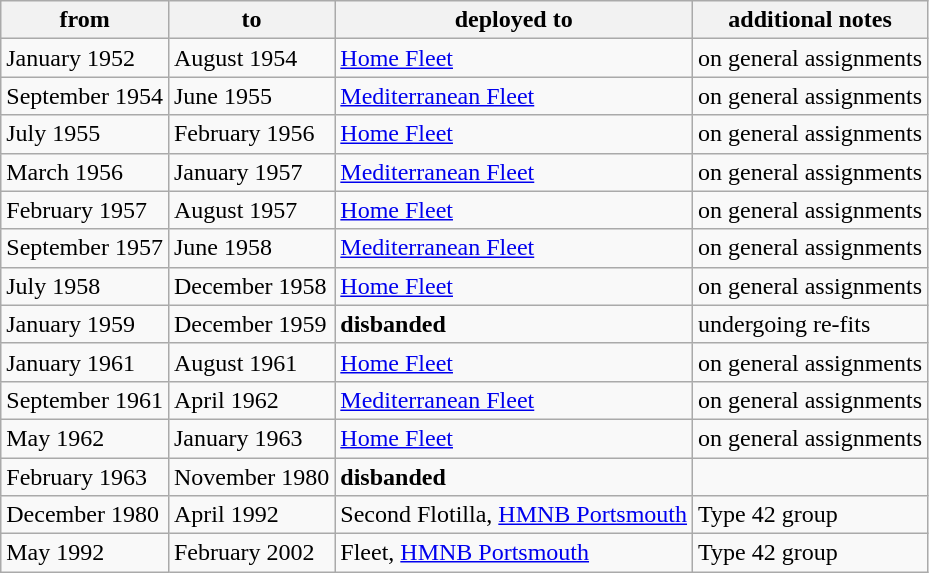<table class=wikitable>
<tr>
<th>from</th>
<th>to</th>
<th>deployed to</th>
<th>additional notes</th>
</tr>
<tr>
<td>January 1952</td>
<td>August 1954</td>
<td><a href='#'>Home Fleet</a></td>
<td>on general assignments</td>
</tr>
<tr>
<td>September 1954</td>
<td>June 1955</td>
<td><a href='#'>Mediterranean Fleet</a></td>
<td>on general assignments</td>
</tr>
<tr>
<td>July 1955</td>
<td>February 1956</td>
<td><a href='#'>Home Fleet</a></td>
<td>on general assignments</td>
</tr>
<tr>
<td>March 1956</td>
<td>January 1957</td>
<td><a href='#'>Mediterranean Fleet</a></td>
<td>on general assignments</td>
</tr>
<tr>
<td>February 1957</td>
<td>August 1957</td>
<td><a href='#'>Home Fleet</a></td>
<td>on general assignments</td>
</tr>
<tr>
<td>September 1957</td>
<td>June 1958</td>
<td><a href='#'>Mediterranean Fleet</a></td>
<td>on general assignments</td>
</tr>
<tr>
<td>July 1958</td>
<td>December 1958</td>
<td><a href='#'>Home Fleet</a></td>
<td>on general assignments</td>
</tr>
<tr>
<td>January 1959</td>
<td>December 1959</td>
<td><strong>disbanded</strong></td>
<td>undergoing re-fits</td>
</tr>
<tr>
<td>January 1961</td>
<td>August 1961</td>
<td><a href='#'>Home Fleet</a></td>
<td>on general assignments</td>
</tr>
<tr>
<td>September 1961</td>
<td>April 1962</td>
<td><a href='#'>Mediterranean Fleet</a></td>
<td>on general assignments</td>
</tr>
<tr>
<td>May 1962</td>
<td>January 1963</td>
<td><a href='#'>Home Fleet</a></td>
<td>on general assignments</td>
</tr>
<tr>
<td>February 1963</td>
<td>November 1980</td>
<td><strong>disbanded</strong></td>
<td></td>
</tr>
<tr>
<td>December 1980</td>
<td>April 1992</td>
<td>Second Flotilla, <a href='#'>HMNB Portsmouth</a></td>
<td>Type 42 group</td>
</tr>
<tr>
<td>May 1992</td>
<td>February 2002</td>
<td>Fleet, <a href='#'>HMNB Portsmouth</a></td>
<td>Type 42 group</td>
</tr>
</table>
